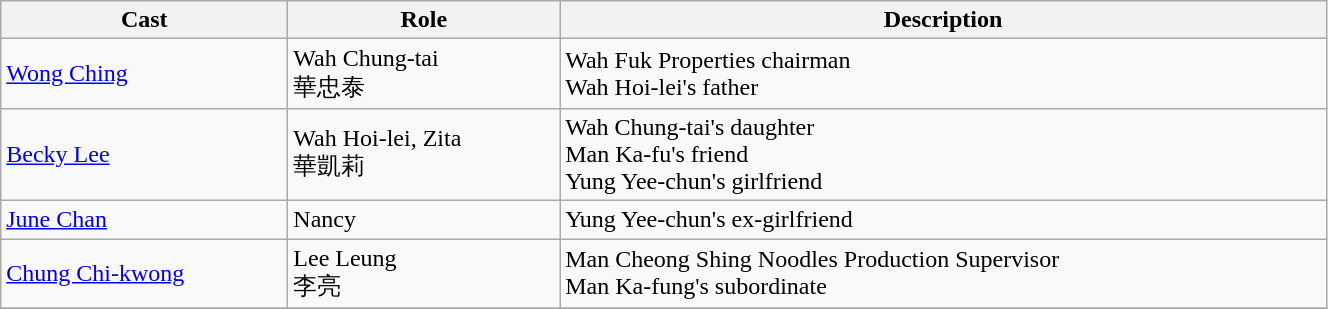<table class="wikitable" width="70%">
<tr>
<th>Cast</th>
<th>Role</th>
<th>Description</th>
</tr>
<tr>
<td><a href='#'>Wong Ching</a></td>
<td>Wah Chung-tai<br>華忠泰</td>
<td>Wah Fuk Properties chairman<br>Wah Hoi-lei's father</td>
</tr>
<tr>
<td><a href='#'>Becky Lee</a></td>
<td>Wah Hoi-lei, Zita<br>華凱莉</td>
<td>Wah Chung-tai's daughter<br>Man Ka-fu's friend<br>Yung Yee-chun's girlfriend</td>
</tr>
<tr>
<td><a href='#'>June Chan</a></td>
<td>Nancy</td>
<td>Yung Yee-chun's ex-girlfriend</td>
</tr>
<tr>
<td><a href='#'>Chung Chi-kwong</a></td>
<td>Lee Leung<br>李亮</td>
<td>Man Cheong Shing Noodles Production Supervisor<br>Man Ka-fung's subordinate</td>
</tr>
<tr>
</tr>
</table>
